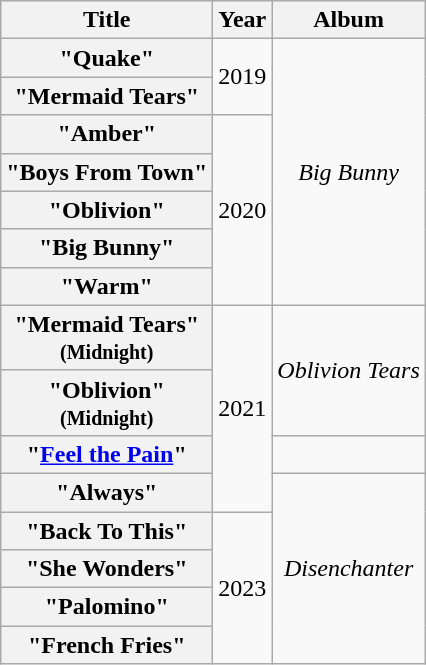<table class="wikitable plainrowheaders" style="text-align:center">
<tr>
<th scope="col">Title</th>
<th scope="col">Year</th>
<th scope="col">Album</th>
</tr>
<tr>
<th scope="row">"Quake"</th>
<td rowspan="2">2019</td>
<td rowspan="7"><em>Big Bunny</em></td>
</tr>
<tr>
<th scope="row">"Mermaid Tears"</th>
</tr>
<tr>
<th scope="row">"Amber"</th>
<td rowspan="5">2020</td>
</tr>
<tr>
<th scope="row">"Boys From Town"</th>
</tr>
<tr>
<th scope="row">"Oblivion"</th>
</tr>
<tr>
<th scope="row">"Big Bunny"</th>
</tr>
<tr>
<th scope="row">"Warm"</th>
</tr>
<tr>
<th scope="row">"Mermaid Tears"<br><small>(Midnight)</small></th>
<td rowspan="4">2021</td>
<td rowspan="2"><em>Oblivion Tears</em></td>
</tr>
<tr>
<th scope="row">"Oblivion"<br><small>(Midnight)</small></th>
</tr>
<tr>
<th scope="row">"<a href='#'>Feel the Pain</a>"</th>
<td></td>
</tr>
<tr>
<th scope="row">"Always"</th>
<td rowspan="5"><em>Disenchanter</em></td>
</tr>
<tr>
<th scope="row">"Back To This"</th>
<td rowspan="4">2023</td>
</tr>
<tr>
<th scope="row">"She Wonders"</th>
</tr>
<tr>
<th scope="row">"Palomino"</th>
</tr>
<tr>
<th scope="row">"French Fries"</th>
</tr>
</table>
